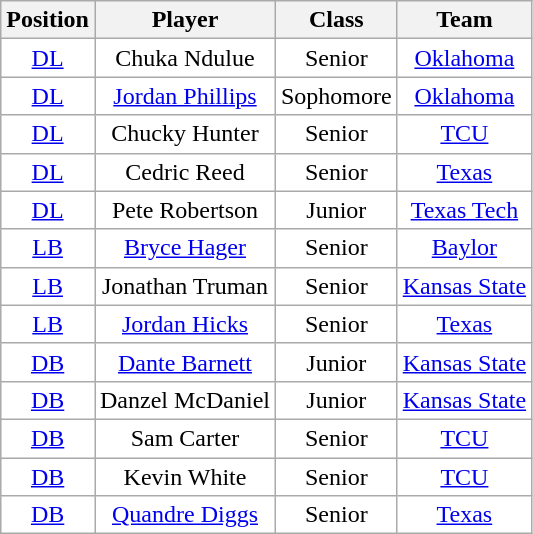<table class="wikitable sortable" border="1">
<tr>
<th>Position</th>
<th>Player</th>
<th>Class</th>
<th>Team</th>
</tr>
<tr>
<td style="text-align:center; background:white"><a href='#'>DL</a></td>
<td style="text-align:center; background:white">Chuka Ndulue</td>
<td style="text-align:center; background:white">Senior</td>
<td style="text-align:center; background:white"><a href='#'>Oklahoma</a></td>
</tr>
<tr>
<td style="text-align:center; background:white"><a href='#'>DL</a></td>
<td style="text-align:center; background:white"><a href='#'>Jordan Phillips</a></td>
<td style="text-align:center; background:white">Sophomore</td>
<td style="text-align:center; background:white"><a href='#'>Oklahoma</a></td>
</tr>
<tr>
<td style="text-align:center; background:white"><a href='#'>DL</a></td>
<td style="text-align:center; background:white">Chucky Hunter</td>
<td style="text-align:center; background:white">Senior</td>
<td style="text-align:center; background:white"><a href='#'>TCU</a></td>
</tr>
<tr>
<td style="text-align:center; background:white"><a href='#'>DL</a></td>
<td style="text-align:center; background:white">Cedric Reed</td>
<td style="text-align:center; background:white">Senior</td>
<td style="text-align:center; background:white"><a href='#'>Texas</a></td>
</tr>
<tr>
<td style="text-align:center; background:white"><a href='#'>DL</a></td>
<td style="text-align:center; background:white">Pete Robertson</td>
<td style="text-align:center; background:white">Junior</td>
<td style="text-align:center; background:white"><a href='#'>Texas Tech</a></td>
</tr>
<tr>
<td style="text-align:center; background:white"><a href='#'>LB</a></td>
<td style="text-align:center; background:white"><a href='#'>Bryce Hager</a></td>
<td style="text-align:center; background:white">Senior</td>
<td style="text-align:center; background:white"><a href='#'>Baylor</a></td>
</tr>
<tr>
<td style="text-align:center; background:white"><a href='#'>LB</a></td>
<td style="text-align:center; background:white">Jonathan Truman</td>
<td style="text-align:center; background:white">Senior</td>
<td style="text-align:center; background:white"><a href='#'>Kansas State</a></td>
</tr>
<tr>
<td style="text-align:center; background:white"><a href='#'>LB</a></td>
<td style="text-align:center; background:white"><a href='#'>Jordan Hicks</a></td>
<td style="text-align:center; background:white">Senior</td>
<td style="text-align:center; background:white"><a href='#'>Texas</a></td>
</tr>
<tr>
<td style="text-align:center; background:white"><a href='#'>DB</a></td>
<td style="text-align:center; background:white"><a href='#'>Dante Barnett</a></td>
<td style="text-align:center; background:white">Junior</td>
<td style="text-align:center; background:white"><a href='#'>Kansas State</a></td>
</tr>
<tr>
<td style="text-align:center; background:white"><a href='#'>DB</a></td>
<td style="text-align:center; background:white">Danzel McDaniel</td>
<td style="text-align:center; background:white">Junior</td>
<td style="text-align:center; background:white"><a href='#'>Kansas State</a></td>
</tr>
<tr>
<td style="text-align:center; background:white"><a href='#'>DB</a></td>
<td style="text-align:center; background:white">Sam Carter</td>
<td style="text-align:center; background:white">Senior</td>
<td style="text-align:center; background:white"><a href='#'>TCU</a></td>
</tr>
<tr>
<td style="text-align:center; background:white"><a href='#'>DB</a></td>
<td style="text-align:center; background:white">Kevin White</td>
<td style="text-align:center; background:white">Senior</td>
<td style="text-align:center; background:white"><a href='#'>TCU</a></td>
</tr>
<tr>
<td style="text-align:center; background:white"><a href='#'>DB</a></td>
<td style="text-align:center; background:white"><a href='#'>Quandre Diggs</a></td>
<td style="text-align:center; background:white">Senior</td>
<td style="text-align:center; background:white"><a href='#'>Texas</a></td>
</tr>
</table>
